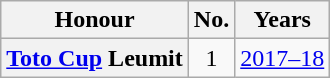<table class="wikitable plainrowheaders">
<tr>
<th scope=col>Honour</th>
<th scope=col>No.</th>
<th scope=col>Years</th>
</tr>
<tr>
<th scope=row><a href='#'>Toto Cup</a> Leumit</th>
<td align=center>1</td>
<td><a href='#'>2017–18</a></td>
</tr>
</table>
